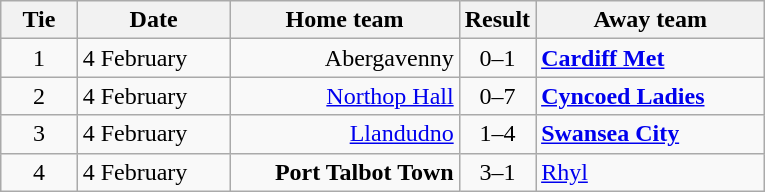<table class="wikitable">
<tr>
<th width=10%>Tie</th>
<th width=20%>Date</th>
<th width=30%>Home team</th>
<th width=10%>Result</th>
<th width=30%>Away team</th>
</tr>
<tr>
<td style="text-align:center;">1</td>
<td>4 February</td>
<td style="text-align:right;">Abergavenny</td>
<td style="text-align:center;">0–1</td>
<td><strong><a href='#'>Cardiff Met</a></strong></td>
</tr>
<tr>
<td style="text-align:center;">2</td>
<td>4 February</td>
<td style="text-align:right;"><a href='#'>Northop Hall</a></td>
<td style="text-align:center;">0–7</td>
<td><strong><a href='#'>Cyncoed Ladies</a></strong></td>
</tr>
<tr>
<td style="text-align:center;">3</td>
<td>4 February</td>
<td style="text-align:right;"><a href='#'>Llandudno</a></td>
<td style="text-align:center;">1–4</td>
<td><strong><a href='#'>Swansea City</a></strong></td>
</tr>
<tr>
<td style="text-align:center;">4</td>
<td>4 February</td>
<td style="text-align:right;"><strong>Port Talbot Town</strong></td>
<td style="text-align:center;">3–1</td>
<td><a href='#'>Rhyl</a></td>
</tr>
</table>
